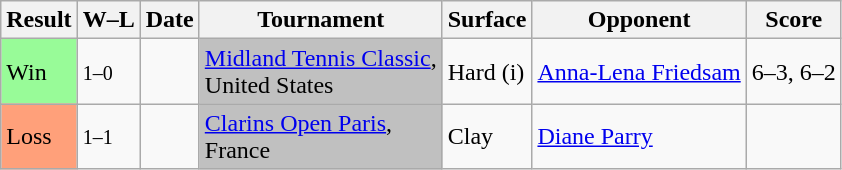<table class="sortable wikitable">
<tr>
<th>Result</th>
<th class="unsortable">W–L</th>
<th>Date</th>
<th>Tournament</th>
<th>Surface</th>
<th>Opponent</th>
<th class="unsortable">Score</th>
</tr>
<tr>
<td style="background:#98fb98;">Win</td>
<td><small>1–0</small></td>
<td><a href='#'></a></td>
<td style="background:silver;"><a href='#'>Midland Tennis Classic</a>, <br>United States</td>
<td>Hard (i)</td>
<td> <a href='#'>Anna-Lena Friedsam</a></td>
<td>6–3, 6–2</td>
</tr>
<tr>
<td style="background:#ffa07a;">Loss</td>
<td><small>1–1</small></td>
<td><a href='#'></a></td>
<td style="background:silver;"><a href='#'>Clarins Open Paris</a>, <br>France</td>
<td>Clay</td>
<td> <a href='#'>Diane Parry</a></td>
<td></td>
</tr>
</table>
